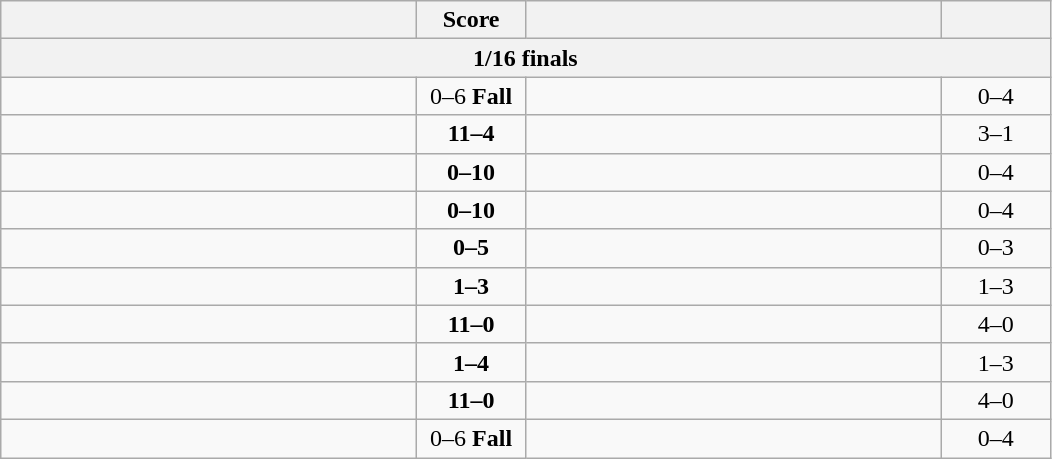<table class="wikitable" style="text-align: left; ">
<tr>
<th align="right" width="270"></th>
<th width="65">Score</th>
<th align="left" width="270"></th>
<th width="65"></th>
</tr>
<tr>
<th colspan=4>1/16 finals</th>
</tr>
<tr>
<td></td>
<td align="center">0–6 <strong>Fall</strong></td>
<td><strong></strong></td>
<td align=center>0–4 <strong></strong></td>
</tr>
<tr>
<td><strong></strong></td>
<td align="center"><strong>11–4</strong></td>
<td></td>
<td align=center>3–1 <strong></strong></td>
</tr>
<tr>
<td></td>
<td align="center"><strong>0–10</strong></td>
<td><strong></strong></td>
<td align=center>0–4 <strong></strong></td>
</tr>
<tr>
<td></td>
<td align="center"><strong>0–10</strong></td>
<td><strong></strong></td>
<td align=center>0–4 <strong></strong></td>
</tr>
<tr>
<td></td>
<td align="center"><strong>0–5</strong></td>
<td><strong></strong></td>
<td align=center>0–3 <strong></strong></td>
</tr>
<tr>
<td></td>
<td align="center"><strong>1–3</strong></td>
<td><strong></strong></td>
<td align=center>1–3 <strong></strong></td>
</tr>
<tr>
<td><strong></strong></td>
<td align="center"><strong>11–0</strong></td>
<td></td>
<td align=center>4–0 <strong></strong></td>
</tr>
<tr>
<td></td>
<td align="center"><strong>1–4</strong></td>
<td><strong></strong></td>
<td align=center>1–3 <strong></strong></td>
</tr>
<tr>
<td><strong></strong></td>
<td align="center"><strong>11–0</strong></td>
<td></td>
<td align=center>4–0 <strong></strong></td>
</tr>
<tr>
<td></td>
<td align="center">0–6 <strong>Fall</strong></td>
<td><strong></strong></td>
<td align=center>0–4 <strong></strong></td>
</tr>
</table>
